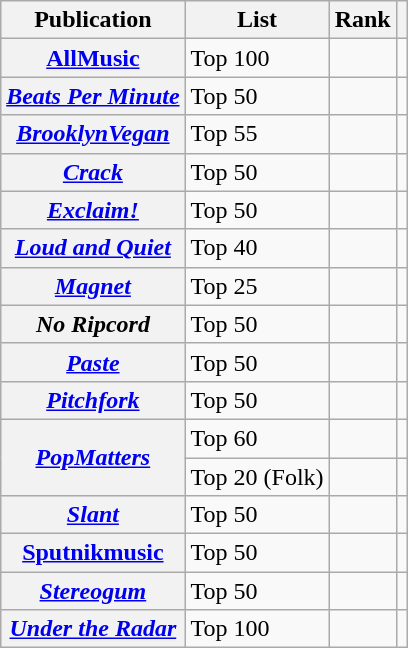<table class="wikitable sortable plainrowheaders" style="margin-left: auto; margin-right: auto; border: none;">
<tr>
<th scope="col">Publication</th>
<th scope="col" class="unsortable">List</th>
<th scope="col" data-sort-type="number">Rank</th>
<th scope="col" class="unsortable"></th>
</tr>
<tr>
<th scope="row"><a href='#'>AllMusic</a></th>
<td>Top 100</td>
<td></td>
<td></td>
</tr>
<tr>
<th scope="row"><em><a href='#'>Beats Per Minute</a></em></th>
<td>Top 50</td>
<td></td>
<td></td>
</tr>
<tr>
<th scope="row"><em><a href='#'>BrooklynVegan</a></em></th>
<td>Top 55</td>
<td></td>
<td></td>
</tr>
<tr>
<th scope="row"><em><a href='#'>Crack</a></em></th>
<td>Top 50</td>
<td></td>
<td></td>
</tr>
<tr>
<th scope="row"><em><a href='#'>Exclaim!</a></em></th>
<td>Top 50</td>
<td></td>
<td></td>
</tr>
<tr>
<th scope="row"><em><a href='#'>Loud and Quiet</a></em></th>
<td>Top 40</td>
<td></td>
<td></td>
</tr>
<tr>
<th scope="row"><em><a href='#'>Magnet</a></em></th>
<td>Top 25</td>
<td></td>
<td></td>
</tr>
<tr>
<th scope="row"><em>No Ripcord</em></th>
<td>Top 50</td>
<td></td>
<td></td>
</tr>
<tr>
<th scope="row"><em><a href='#'>Paste</a></em></th>
<td>Top 50</td>
<td></td>
<td></td>
</tr>
<tr>
<th scope="row"><em><a href='#'>Pitchfork</a></em></th>
<td>Top 50</td>
<td></td>
<td></td>
</tr>
<tr>
<th rowspan="2" scope="row"><em><a href='#'>PopMatters</a></em></th>
<td>Top 60</td>
<td></td>
<td></td>
</tr>
<tr>
<td>Top 20 (Folk)</td>
<td></td>
<td></td>
</tr>
<tr>
<th scope="row"><em><a href='#'>Slant</a></em></th>
<td>Top 50</td>
<td></td>
<td></td>
</tr>
<tr>
<th scope="row"><a href='#'>Sputnikmusic</a></th>
<td>Top 50</td>
<td></td>
<td></td>
</tr>
<tr>
<th scope="row"><em><a href='#'>Stereogum</a></em></th>
<td>Top 50</td>
<td></td>
<td></td>
</tr>
<tr>
<th scope="row"><em><a href='#'>Under the Radar</a></em></th>
<td>Top 100</td>
<td></td>
<td></td>
</tr>
</table>
